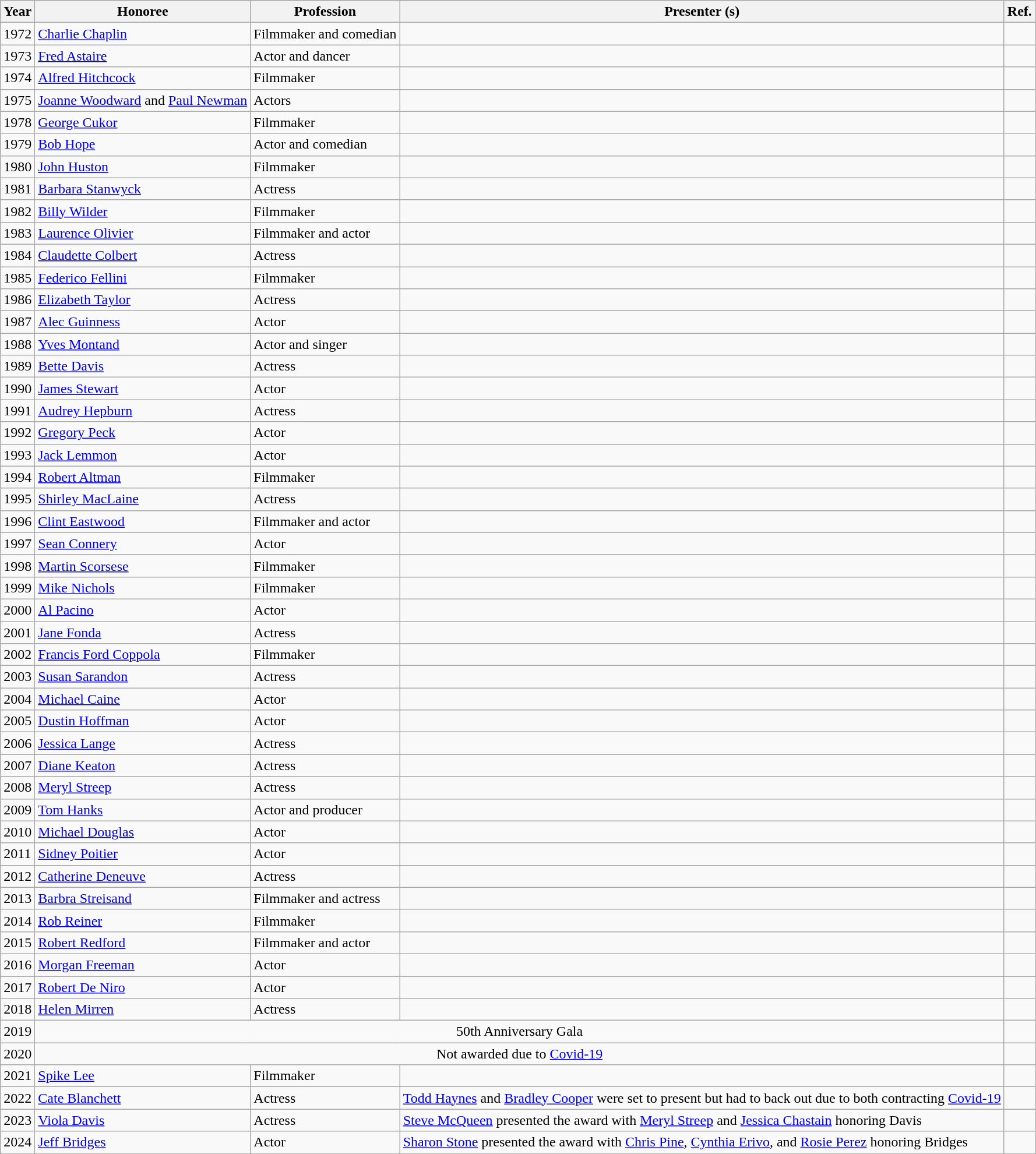<table class="wikitable sortable plainrowheaders">
<tr>
<th>Year</th>
<th>Honoree</th>
<th>Profession</th>
<th>Presenter (s)</th>
<th class="unsortable">Ref.</th>
</tr>
<tr>
<td>1972</td>
<td><a href='#'>Charlie Chaplin</a></td>
<td>Filmmaker and comedian</td>
<td></td>
<td></td>
</tr>
<tr>
<td>1973</td>
<td><a href='#'>Fred Astaire</a></td>
<td>Actor and dancer</td>
<td></td>
<td></td>
</tr>
<tr>
<td>1974</td>
<td><a href='#'>Alfred Hitchcock</a></td>
<td>Filmmaker</td>
<td></td>
<td></td>
</tr>
<tr>
<td>1975</td>
<td><a href='#'>Joanne Woodward</a> and <a href='#'>Paul Newman</a></td>
<td>Actors</td>
<td></td>
<td></td>
</tr>
<tr>
<td>1978</td>
<td><a href='#'>George Cukor</a></td>
<td>Filmmaker</td>
<td></td>
<td></td>
</tr>
<tr>
<td>1979</td>
<td><a href='#'>Bob Hope</a></td>
<td>Actor and comedian</td>
<td></td>
<td></td>
</tr>
<tr>
<td>1980</td>
<td><a href='#'>John Huston</a></td>
<td>Filmmaker</td>
<td></td>
<td></td>
</tr>
<tr>
<td>1981</td>
<td><a href='#'>Barbara Stanwyck</a></td>
<td>Actress</td>
<td></td>
<td></td>
</tr>
<tr>
<td>1982</td>
<td><a href='#'>Billy Wilder</a></td>
<td>Filmmaker</td>
<td></td>
<td></td>
</tr>
<tr>
<td>1983</td>
<td><a href='#'>Laurence Olivier</a></td>
<td>Filmmaker and actor</td>
<td></td>
<td></td>
</tr>
<tr>
<td>1984</td>
<td><a href='#'>Claudette Colbert</a></td>
<td>Actress</td>
<td></td>
<td></td>
</tr>
<tr>
<td>1985</td>
<td><a href='#'>Federico Fellini</a></td>
<td>Filmmaker</td>
<td></td>
<td></td>
</tr>
<tr>
<td>1986</td>
<td><a href='#'>Elizabeth Taylor</a></td>
<td>Actress</td>
<td></td>
<td></td>
</tr>
<tr>
<td>1987</td>
<td><a href='#'>Alec Guinness</a></td>
<td>Actor</td>
<td></td>
<td></td>
</tr>
<tr>
<td>1988</td>
<td><a href='#'>Yves Montand</a></td>
<td>Actor and singer</td>
<td></td>
<td></td>
</tr>
<tr>
<td>1989</td>
<td><a href='#'>Bette Davis</a></td>
<td>Actress</td>
<td></td>
<td></td>
</tr>
<tr>
<td>1990</td>
<td><a href='#'>James Stewart</a></td>
<td>Actor</td>
<td></td>
<td></td>
</tr>
<tr>
<td>1991</td>
<td><a href='#'>Audrey Hepburn</a></td>
<td>Actress</td>
<td></td>
<td></td>
</tr>
<tr>
<td>1992</td>
<td><a href='#'>Gregory Peck</a></td>
<td>Actor</td>
<td></td>
<td></td>
</tr>
<tr>
<td>1993</td>
<td><a href='#'>Jack Lemmon</a></td>
<td>Actor</td>
<td></td>
<td></td>
</tr>
<tr>
<td>1994</td>
<td><a href='#'>Robert Altman</a></td>
<td>Filmmaker</td>
<td></td>
<td></td>
</tr>
<tr>
<td>1995</td>
<td><a href='#'>Shirley MacLaine</a></td>
<td>Actress</td>
<td></td>
<td></td>
</tr>
<tr>
<td>1996</td>
<td><a href='#'>Clint Eastwood</a></td>
<td>Filmmaker and actor</td>
<td></td>
<td></td>
</tr>
<tr>
<td>1997</td>
<td><a href='#'>Sean Connery</a></td>
<td>Actor</td>
<td></td>
</tr>
<tr>
<td>1998</td>
<td><a href='#'>Martin Scorsese</a></td>
<td>Filmmaker</td>
<td></td>
<td></td>
</tr>
<tr>
<td>1999</td>
<td><a href='#'>Mike Nichols</a></td>
<td>Filmmaker</td>
<td></td>
</tr>
<tr>
<td>2000</td>
<td><a href='#'>Al Pacino</a></td>
<td>Actor</td>
<td></td>
<td></td>
</tr>
<tr>
<td>2001</td>
<td><a href='#'>Jane Fonda</a></td>
<td>Actress</td>
<td></td>
<td></td>
</tr>
<tr>
<td>2002</td>
<td><a href='#'>Francis Ford Coppola</a></td>
<td>Filmmaker</td>
<td></td>
<td></td>
</tr>
<tr>
<td>2003</td>
<td><a href='#'>Susan Sarandon</a></td>
<td>Actress</td>
<td></td>
<td></td>
</tr>
<tr>
<td>2004</td>
<td><a href='#'>Michael Caine</a></td>
<td>Actor</td>
<td></td>
<td></td>
</tr>
<tr>
<td>2005</td>
<td><a href='#'>Dustin Hoffman</a></td>
<td>Actor</td>
<td></td>
<td></td>
</tr>
<tr>
<td>2006</td>
<td><a href='#'>Jessica Lange</a></td>
<td>Actress</td>
<td></td>
<td></td>
</tr>
<tr>
<td>2007</td>
<td><a href='#'>Diane Keaton</a></td>
<td>Actress</td>
<td></td>
<td></td>
</tr>
<tr>
<td>2008</td>
<td><a href='#'>Meryl Streep</a></td>
<td>Actress</td>
<td></td>
<td></td>
</tr>
<tr>
<td>2009</td>
<td><a href='#'>Tom Hanks</a></td>
<td>Actor and producer</td>
<td></td>
<td></td>
</tr>
<tr>
<td>2010</td>
<td><a href='#'>Michael Douglas</a></td>
<td>Actor</td>
<td></td>
<td></td>
</tr>
<tr>
<td>2011</td>
<td><a href='#'>Sidney Poitier</a></td>
<td>Actor</td>
<td></td>
<td></td>
</tr>
<tr>
<td>2012</td>
<td><a href='#'>Catherine Deneuve</a></td>
<td>Actress</td>
<td></td>
<td></td>
</tr>
<tr>
<td>2013</td>
<td><a href='#'>Barbra Streisand</a></td>
<td>Filmmaker and actress</td>
<td></td>
<td></td>
</tr>
<tr>
<td>2014</td>
<td><a href='#'>Rob Reiner</a></td>
<td>Filmmaker</td>
<td></td>
<td></td>
</tr>
<tr>
<td>2015</td>
<td><a href='#'>Robert Redford</a></td>
<td>Filmmaker and actor</td>
<td></td>
<td></td>
</tr>
<tr>
<td>2016</td>
<td><a href='#'>Morgan Freeman</a></td>
<td>Actor</td>
<td></td>
<td></td>
</tr>
<tr>
<td>2017</td>
<td><a href='#'>Robert De Niro</a></td>
<td>Actor</td>
<td></td>
<td></td>
</tr>
<tr>
<td>2018</td>
<td><a href='#'>Helen Mirren</a></td>
<td>Actress</td>
<td></td>
<td></td>
</tr>
<tr>
<td>2019</td>
<td colspan=3, align=center>50th Anniversary Gala</td>
<td></td>
</tr>
<tr>
<td>2020</td>
<td colspan=3, align=center>Not awarded due to <a href='#'>Covid-19</a></td>
<td></td>
</tr>
<tr>
<td>2021</td>
<td><a href='#'>Spike Lee</a></td>
<td>Filmmaker</td>
<td></td>
<td></td>
</tr>
<tr>
<td>2022</td>
<td><a href='#'>Cate Blanchett</a></td>
<td>Actress</td>
<td><a href='#'>Todd Haynes</a> and <a href='#'>Bradley Cooper</a> were set to present but had to back out due to both contracting <a href='#'>Covid-19</a></td>
<td></td>
</tr>
<tr>
<td>2023</td>
<td><a href='#'>Viola Davis</a></td>
<td>Actress</td>
<td><a href='#'>Steve McQueen</a> presented the award with <a href='#'>Meryl Streep</a> and <a href='#'>Jessica Chastain</a> honoring Davis</td>
<td></td>
</tr>
<tr>
<td>2024</td>
<td><a href='#'>Jeff Bridges</a></td>
<td>Actor</td>
<td><a href='#'>Sharon Stone</a> presented the award with <a href='#'>Chris Pine</a>, <a href='#'>Cynthia Erivo</a>, and <a href='#'>Rosie Perez</a> honoring Bridges</td>
<td></td>
</tr>
<tr>
</tr>
</table>
